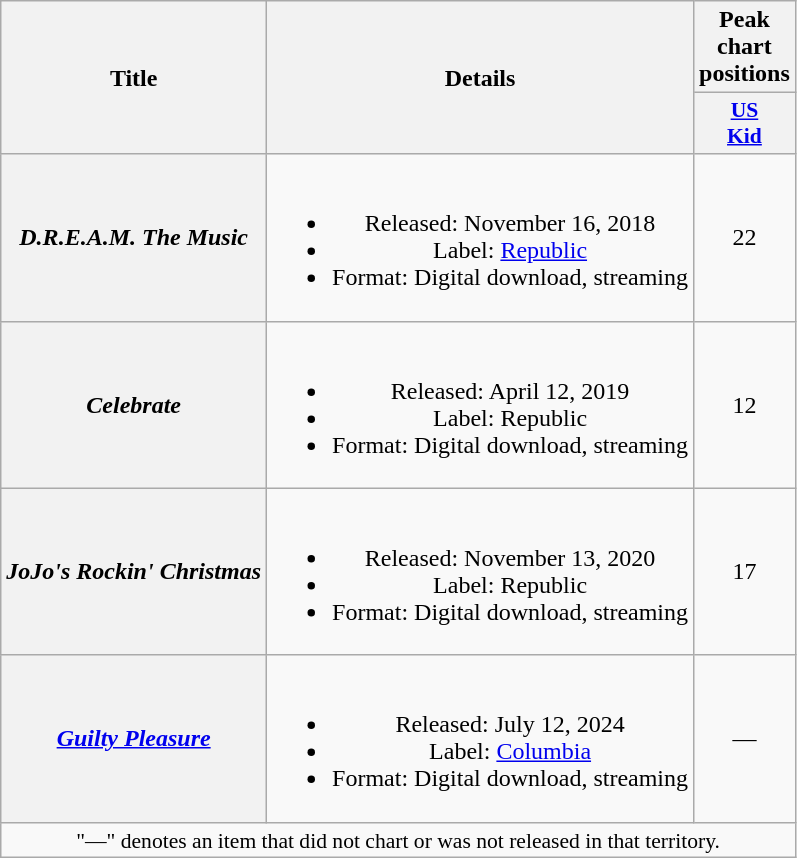<table class="wikitable plainrowheaders" style="text-align:center;">
<tr>
<th scope="col" rowspan="2">Title</th>
<th scope="col" rowspan="2">Details</th>
<th scope="col" colspan="1">Peak chart positions</th>
</tr>
<tr>
<th scope="col" style="width:3em;font-size:90%;"><a href='#'>US<br>Kid</a><br></th>
</tr>
<tr>
<th scope="row"><em>D.R.E.A.M. The Music</em></th>
<td><br><ul><li>Released: November 16, 2018</li><li>Label: <a href='#'>Republic</a></li><li>Format: Digital download, streaming</li></ul></td>
<td>22</td>
</tr>
<tr>
<th scope="row"><em>Celebrate</em></th>
<td><br><ul><li>Released: April 12, 2019</li><li>Label: Republic</li><li>Format: Digital download, streaming</li></ul></td>
<td>12</td>
</tr>
<tr>
<th scope="row"><em>JoJo's Rockin' Christmas</em></th>
<td><br><ul><li>Released: November 13, 2020</li><li>Label: Republic</li><li>Format: Digital download, streaming</li></ul></td>
<td>17</td>
</tr>
<tr>
<th scope="row"><em><a href='#'>Guilty Pleasure</a></em></th>
<td><br><ul><li>Released: July 12, 2024</li><li>Label: <a href='#'>Columbia</a></li><li>Format: Digital download, streaming</li></ul></td>
<td>—</td>
</tr>
<tr>
<td colspan="3" style="font-size:90%;">"—" denotes an item that did not chart or was not released in that territory.</td>
</tr>
</table>
